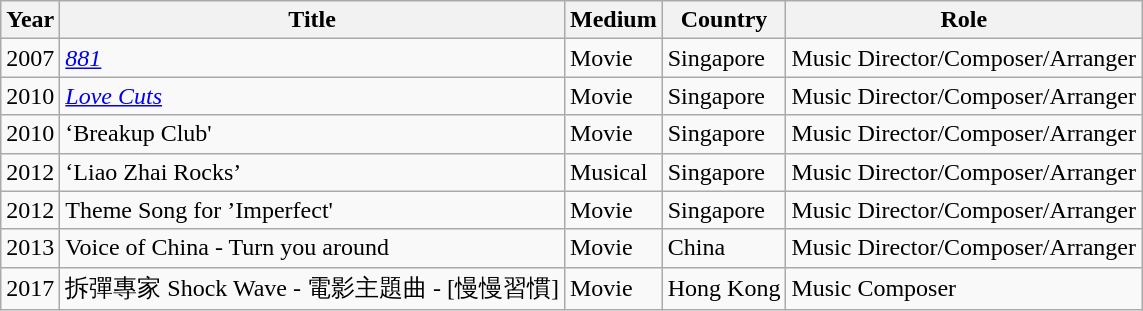<table class="wikitable sortable">
<tr>
<th>Year</th>
<th>Title</th>
<th>Medium</th>
<th>Country</th>
<th>Role</th>
</tr>
<tr>
<td>2007</td>
<td><em><a href='#'>881</a></em></td>
<td>Movie</td>
<td>Singapore</td>
<td>Music Director/Composer/Arranger</td>
</tr>
<tr>
<td>2010</td>
<td><em><a href='#'>Love Cuts</a></em></td>
<td>Movie</td>
<td>Singapore</td>
<td>Music Director/Composer/Arranger</td>
</tr>
<tr>
<td>2010</td>
<td>‘Breakup Club'</td>
<td>Movie</td>
<td>Singapore</td>
<td>Music Director/Composer/Arranger</td>
</tr>
<tr>
<td>2012</td>
<td>‘Liao Zhai Rocks’</td>
<td>Musical</td>
<td>Singapore</td>
<td>Music Director/Composer/Arranger</td>
</tr>
<tr>
<td>2012</td>
<td>Theme Song for ’Imperfect'</td>
<td>Movie</td>
<td>Singapore</td>
<td>Music Director/Composer/Arranger</td>
</tr>
<tr>
<td>2013</td>
<td>Voice of China - Turn you around</td>
<td>Movie</td>
<td>China</td>
<td>Music Director/Composer/Arranger</td>
</tr>
<tr>
<td>2017</td>
<td>拆彈專家 Shock Wave - 電影主題曲 - [慢慢習慣]</td>
<td>Movie</td>
<td>Hong Kong</td>
<td>Music Composer</td>
</tr>
</table>
